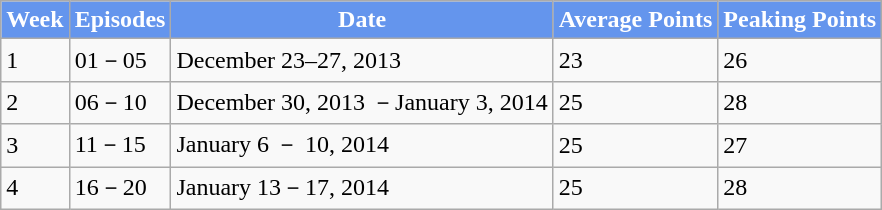<table class="wikitable">
<tr style="background:cornflowerblue; color:white" align="center">
<td><strong>Week</strong></td>
<td><strong>Episodes</strong></td>
<td><strong>Date</strong></td>
<td><strong>Average Points</strong></td>
<td><strong>Peaking Points</strong></td>
</tr>
<tr>
<td>1</td>
<td>01－05</td>
<td>December 23–27, 2013</td>
<td>23</td>
<td>26</td>
</tr>
<tr>
<td>2</td>
<td>06－10</td>
<td>December 30, 2013 －January 3, 2014</td>
<td>25</td>
<td>28</td>
</tr>
<tr>
<td>3</td>
<td>11－15</td>
<td>January 6 － 10, 2014</td>
<td>25</td>
<td>27</td>
</tr>
<tr>
<td>4</td>
<td>16－20</td>
<td>January 13－17, 2014</td>
<td>25</td>
<td>28</td>
</tr>
</table>
